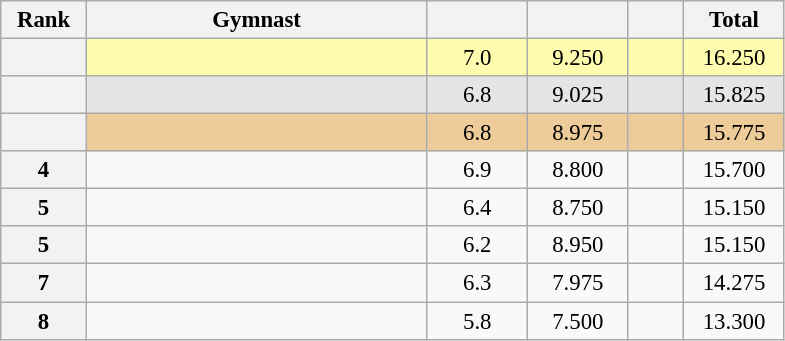<table class="wikitable sortable" style="text-align:center; font-size:95%">
<tr>
<th scope="col" style="width:50px;">Rank</th>
<th scope="col" style="width:220px;">Gymnast</th>
<th scope="col" style="width:60px;"></th>
<th scope="col" style="width:60px;"></th>
<th scope="col" style="width:30px;"></th>
<th scope="col" style="width:60px;">Total</th>
</tr>
<tr style="background:#fffcaf;">
<th scope=row style="text-align:center"></th>
<td style="text-align:left;"></td>
<td>7.0</td>
<td>9.250</td>
<td></td>
<td>16.250</td>
</tr>
<tr style="background:#e5e5e5;">
<th scope=row style="text-align:center"></th>
<td style="text-align:left;"></td>
<td>6.8</td>
<td>9.025</td>
<td></td>
<td>15.825</td>
</tr>
<tr style="background:#ec9;">
<th scope=row style="text-align:center"></th>
<td style="text-align:left;"></td>
<td>6.8</td>
<td>8.975</td>
<td></td>
<td>15.775</td>
</tr>
<tr>
<th scope=row style="text-align:center">4</th>
<td style="text-align:left;"></td>
<td>6.9</td>
<td>8.800</td>
<td></td>
<td>15.700</td>
</tr>
<tr>
<th scope=row style="text-align:center">5</th>
<td style="text-align:left;"></td>
<td>6.4</td>
<td>8.750</td>
<td></td>
<td>15.150</td>
</tr>
<tr>
<th scope=row style="text-align:center">5</th>
<td style="text-align:left;"></td>
<td>6.2</td>
<td>8.950</td>
<td></td>
<td>15.150</td>
</tr>
<tr>
<th scope=row style="text-align:center">7</th>
<td style="text-align:left;"></td>
<td>6.3</td>
<td>7.975</td>
<td></td>
<td>14.275</td>
</tr>
<tr>
<th scope=row style="text-align:center">8</th>
<td style="text-align:left;"></td>
<td>5.8</td>
<td>7.500</td>
<td></td>
<td>13.300</td>
</tr>
</table>
